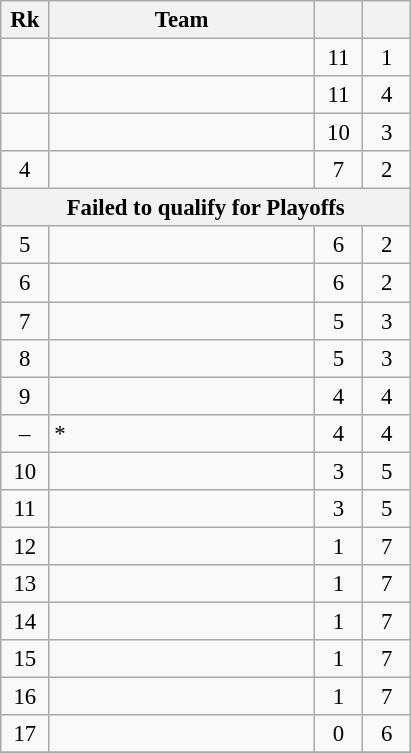<table class=wikitable style="text-align:center; font-size:95%">
<tr>
<th width=25>Rk</th>
<th width=170>Team</th>
<th width=25></th>
<th width=25></th>
</tr>
<tr>
<td></td>
<td align=left></td>
<td>11</td>
<td>1</td>
</tr>
<tr>
<td></td>
<td align=left></td>
<td>11</td>
<td>4</td>
</tr>
<tr>
<td></td>
<td align=left></td>
<td>10</td>
<td>3</td>
</tr>
<tr>
<td>4</td>
<td align=left></td>
<td>7</td>
<td>2</td>
</tr>
<tr>
<th colspan="8">Failed to qualify for Playoffs</th>
</tr>
<tr>
<td>5</td>
<td align=left></td>
<td>6</td>
<td>2</td>
</tr>
<tr>
<td>6</td>
<td align=left></td>
<td>6</td>
<td>2</td>
</tr>
<tr>
<td>7</td>
<td align=left></td>
<td>5</td>
<td>3</td>
</tr>
<tr>
<td>8</td>
<td align=left></td>
<td>5</td>
<td>3</td>
</tr>
<tr>
<td>9</td>
<td align=left></td>
<td>4</td>
<td>4</td>
</tr>
<tr>
<td>–</td>
<td align=left>*</td>
<td>4</td>
<td>4</td>
</tr>
<tr>
<td>10</td>
<td align=left></td>
<td>3</td>
<td>5</td>
</tr>
<tr>
<td>11</td>
<td align=left></td>
<td>3</td>
<td>5</td>
</tr>
<tr>
<td>12</td>
<td align=left></td>
<td>1</td>
<td>7</td>
</tr>
<tr>
<td>13</td>
<td align=left></td>
<td>1</td>
<td>7</td>
</tr>
<tr>
<td>14</td>
<td align=left></td>
<td>1</td>
<td>7</td>
</tr>
<tr>
<td>15</td>
<td align=left></td>
<td>1</td>
<td>7</td>
</tr>
<tr>
<td>16</td>
<td align=left></td>
<td>1</td>
<td>7</td>
</tr>
<tr>
<td>17</td>
<td align=left></td>
<td>0</td>
<td>6</td>
</tr>
<tr>
</tr>
</table>
